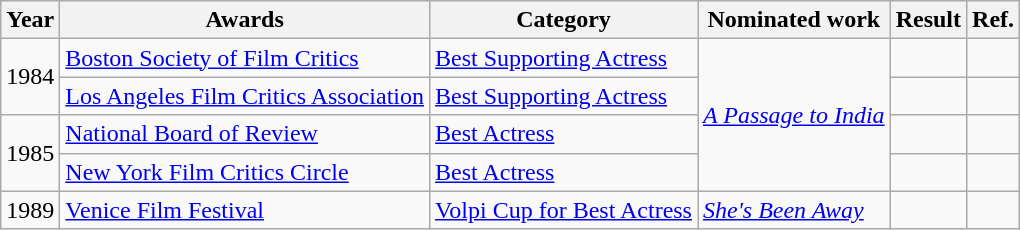<table class="wikitable">
<tr>
<th>Year</th>
<th>Awards</th>
<th>Category</th>
<th>Nominated work</th>
<th>Result</th>
<th>Ref.</th>
</tr>
<tr>
<td rowspan="2">1984</td>
<td><a href='#'>Boston Society of Film Critics</a></td>
<td><a href='#'>Best Supporting Actress</a></td>
<td rowspan="4"><a href='#'><em>A Passage to India</em></a></td>
<td></td>
<td></td>
</tr>
<tr>
<td><a href='#'>Los Angeles Film Critics Association</a></td>
<td><a href='#'>Best Supporting Actress</a></td>
<td></td>
<td></td>
</tr>
<tr>
<td rowspan="2">1985</td>
<td><a href='#'>National Board of Review</a></td>
<td><a href='#'>Best Actress</a></td>
<td></td>
<td></td>
</tr>
<tr>
<td><a href='#'>New York Film Critics Circle</a></td>
<td><a href='#'>Best Actress</a></td>
<td></td>
<td></td>
</tr>
<tr>
<td>1989</td>
<td><a href='#'>Venice Film Festival</a></td>
<td><a href='#'>Volpi Cup for Best Actress</a></td>
<td><a href='#'><em>She's Been Away</em></a></td>
<td></td>
<td></td>
</tr>
</table>
